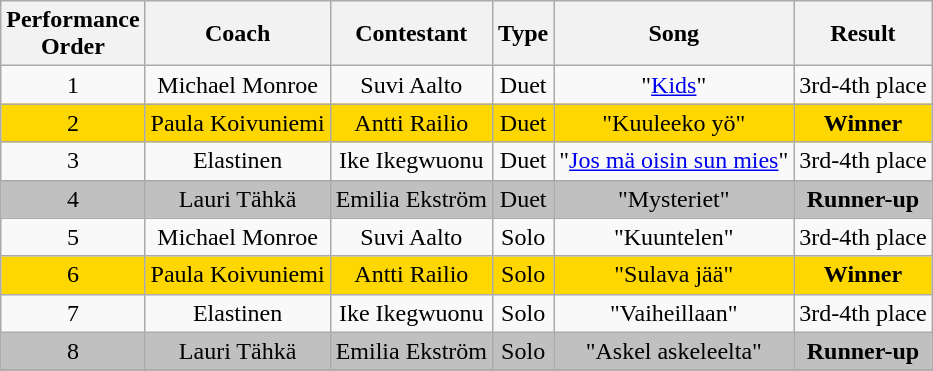<table class="wikitable" style="text-align: center; width: auto;">
<tr>
<th>Performance <br>Order</th>
<th>Coach</th>
<th>Contestant</th>
<th>Type</th>
<th>Song</th>
<th>Result</th>
</tr>
<tr>
<td>1</td>
<td>Michael Monroe</td>
<td>Suvi Aalto</td>
<td>Duet</td>
<td>"<a href='#'>Kids</a>" </td>
<td>3rd-4th place</td>
</tr>
<tr style="background:gold;">
<td>2</td>
<td>Paula Koivuniemi</td>
<td>Antti Railio</td>
<td>Duet</td>
<td>"Kuuleeko yö" </td>
<td><strong>Winner</strong></td>
</tr>
<tr>
<td>3</td>
<td>Elastinen</td>
<td>Ike Ikegwuonu</td>
<td>Duet</td>
<td>"<a href='#'>Jos mä oisin sun mies</a>" </td>
<td>3rd-4th place</td>
</tr>
<tr style="background:silver;">
<td>4</td>
<td>Lauri Tähkä</td>
<td>Emilia Ekström</td>
<td>Duet</td>
<td>"Mysteriet" </td>
<td><strong>Runner-up</strong></td>
</tr>
<tr>
<td>5</td>
<td>Michael Monroe</td>
<td>Suvi Aalto</td>
<td>Solo</td>
<td>"Kuuntelen"</td>
<td>3rd-4th place</td>
</tr>
<tr style="background:gold;">
<td>6</td>
<td>Paula Koivuniemi</td>
<td>Antti Railio</td>
<td>Solo</td>
<td>"Sulava jää"</td>
<td><strong>Winner</strong></td>
</tr>
<tr>
<td>7</td>
<td>Elastinen</td>
<td>Ike Ikegwuonu</td>
<td>Solo</td>
<td>"Vaiheillaan"</td>
<td>3rd-4th place</td>
</tr>
<tr style="background:silver;">
<td>8</td>
<td>Lauri Tähkä</td>
<td>Emilia Ekström</td>
<td>Solo</td>
<td>"Askel askeleelta"</td>
<td><strong>Runner-up</strong></td>
</tr>
<tr>
</tr>
</table>
